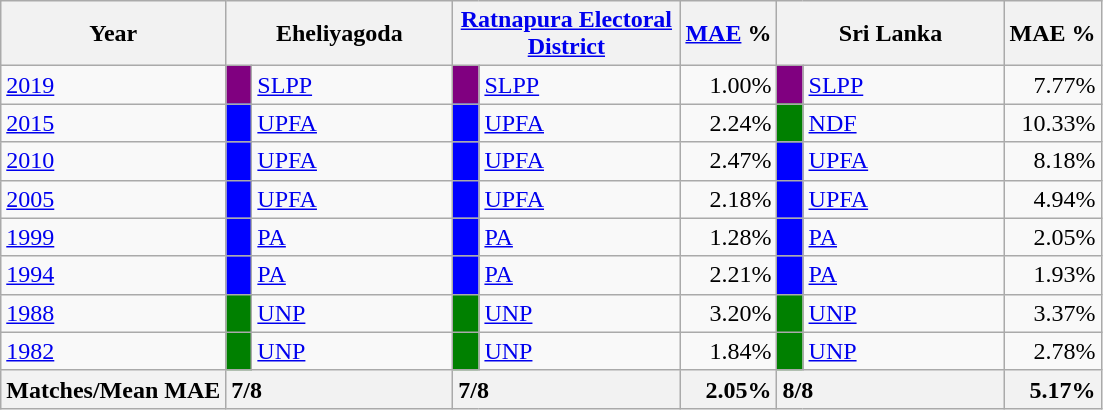<table class="wikitable">
<tr>
<th>Year</th>
<th colspan="2" width="144px">Eheliyagoda</th>
<th colspan="2" width="144px"><a href='#'>Ratnapura Electoral District</a></th>
<th><a href='#'>MAE</a> %</th>
<th colspan="2" width="144px">Sri Lanka</th>
<th>MAE %</th>
</tr>
<tr>
<td><a href='#'>2019</a></td>
<td style="background-color:purple;" width="10px"></td>
<td style="text-align:left;"><a href='#'>SLPP</a></td>
<td style="background-color:purple;" width="10px"></td>
<td style="text-align:left;"><a href='#'>SLPP</a></td>
<td style="text-align:right;">1.00%</td>
<td style="background-color:purple;" width="10px"></td>
<td style="text-align:left;"><a href='#'>SLPP</a></td>
<td style="text-align:right;">7.77%</td>
</tr>
<tr>
<td><a href='#'>2015</a></td>
<td style="background-color:blue;" width="10px"></td>
<td style="text-align:left;"><a href='#'>UPFA</a></td>
<td style="background-color:blue;" width="10px"></td>
<td style="text-align:left;"><a href='#'>UPFA</a></td>
<td style="text-align:right;">2.24%</td>
<td style="background-color:green;" width="10px"></td>
<td style="text-align:left;"><a href='#'>NDF</a></td>
<td style="text-align:right;">10.33%</td>
</tr>
<tr>
<td><a href='#'>2010</a></td>
<td style="background-color:blue;" width="10px"></td>
<td style="text-align:left;"><a href='#'>UPFA</a></td>
<td style="background-color:blue;" width="10px"></td>
<td style="text-align:left;"><a href='#'>UPFA</a></td>
<td style="text-align:right;">2.47%</td>
<td style="background-color:blue;" width="10px"></td>
<td style="text-align:left;"><a href='#'>UPFA</a></td>
<td style="text-align:right;">8.18%</td>
</tr>
<tr>
<td><a href='#'>2005</a></td>
<td style="background-color:blue;" width="10px"></td>
<td style="text-align:left;"><a href='#'>UPFA</a></td>
<td style="background-color:blue;" width="10px"></td>
<td style="text-align:left;"><a href='#'>UPFA</a></td>
<td style="text-align:right;">2.18%</td>
<td style="background-color:blue;" width="10px"></td>
<td style="text-align:left;"><a href='#'>UPFA</a></td>
<td style="text-align:right;">4.94%</td>
</tr>
<tr>
<td><a href='#'>1999</a></td>
<td style="background-color:blue;" width="10px"></td>
<td style="text-align:left;"><a href='#'>PA</a></td>
<td style="background-color:blue;" width="10px"></td>
<td style="text-align:left;"><a href='#'>PA</a></td>
<td style="text-align:right;">1.28%</td>
<td style="background-color:blue;" width="10px"></td>
<td style="text-align:left;"><a href='#'>PA</a></td>
<td style="text-align:right;">2.05%</td>
</tr>
<tr>
<td><a href='#'>1994</a></td>
<td style="background-color:blue;" width="10px"></td>
<td style="text-align:left;"><a href='#'>PA</a></td>
<td style="background-color:blue;" width="10px"></td>
<td style="text-align:left;"><a href='#'>PA</a></td>
<td style="text-align:right;">2.21%</td>
<td style="background-color:blue;" width="10px"></td>
<td style="text-align:left;"><a href='#'>PA</a></td>
<td style="text-align:right;">1.93%</td>
</tr>
<tr>
<td><a href='#'>1988</a></td>
<td style="background-color:green;" width="10px"></td>
<td style="text-align:left;"><a href='#'>UNP</a></td>
<td style="background-color:green;" width="10px"></td>
<td style="text-align:left;"><a href='#'>UNP</a></td>
<td style="text-align:right;">3.20%</td>
<td style="background-color:green;" width="10px"></td>
<td style="text-align:left;"><a href='#'>UNP</a></td>
<td style="text-align:right;">3.37%</td>
</tr>
<tr>
<td><a href='#'>1982</a></td>
<td style="background-color:green;" width="10px"></td>
<td style="text-align:left;"><a href='#'>UNP</a></td>
<td style="background-color:green;" width="10px"></td>
<td style="text-align:left;"><a href='#'>UNP</a></td>
<td style="text-align:right;">1.84%</td>
<td style="background-color:green;" width="10px"></td>
<td style="text-align:left;"><a href='#'>UNP</a></td>
<td style="text-align:right;">2.78%</td>
</tr>
<tr>
<th>Matches/Mean MAE</th>
<th style="text-align:left;"colspan="2" width="144px">7/8</th>
<th style="text-align:left;"colspan="2" width="144px">7/8</th>
<th style="text-align:right;">2.05%</th>
<th style="text-align:left;"colspan="2" width="144px">8/8</th>
<th style="text-align:right;">5.17%</th>
</tr>
</table>
